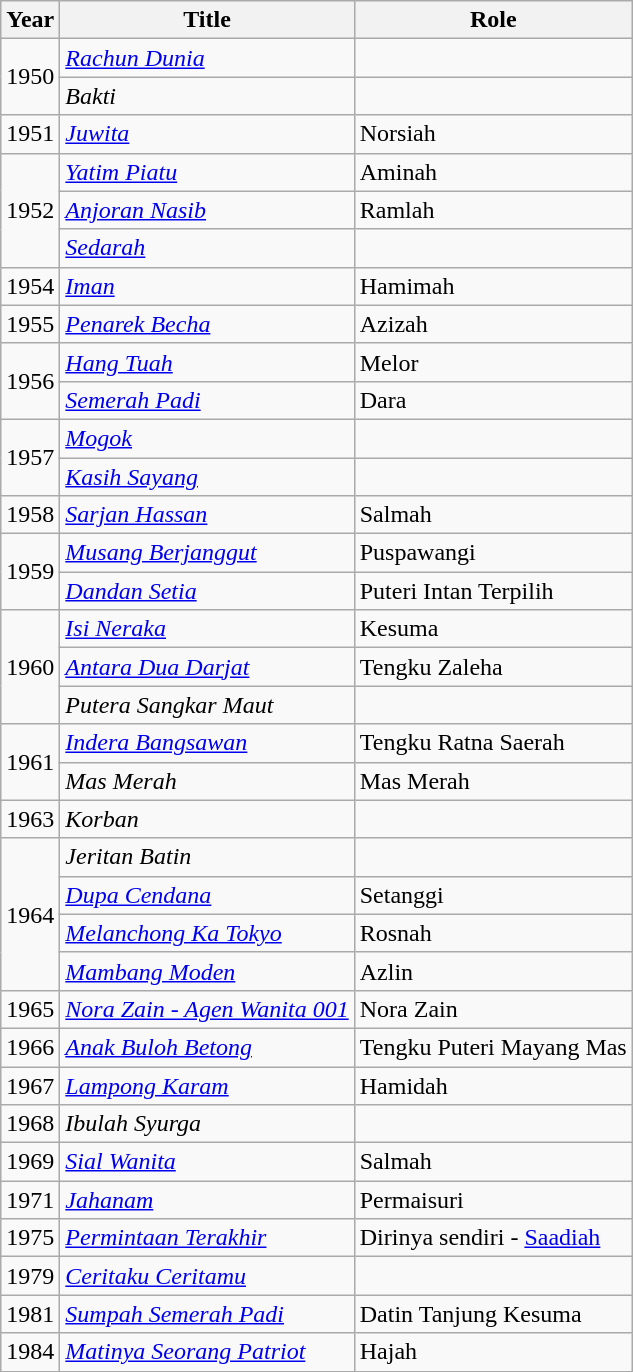<table class="wikitable">
<tr>
<th>Year</th>
<th>Title</th>
<th>Role</th>
</tr>
<tr>
<td rowspan="2">1950</td>
<td><em><a href='#'>Rachun Dunia</a></em></td>
<td></td>
</tr>
<tr>
<td><em>Bakti</em></td>
<td></td>
</tr>
<tr>
<td>1951</td>
<td><em><a href='#'>Juwita</a></em></td>
<td>Norsiah</td>
</tr>
<tr>
<td rowspan="3">1952</td>
<td><em><a href='#'>Yatim Piatu</a></em></td>
<td>Aminah</td>
</tr>
<tr>
<td><em><a href='#'>Anjoran Nasib</a></em></td>
<td>Ramlah</td>
</tr>
<tr>
<td><em><a href='#'>Sedarah</a></em></td>
<td></td>
</tr>
<tr>
<td>1954</td>
<td><em><a href='#'>Iman</a></em></td>
<td>Hamimah</td>
</tr>
<tr>
<td>1955</td>
<td><em><a href='#'>Penarek Becha</a></em></td>
<td>Azizah</td>
</tr>
<tr>
<td rowspan="2">1956</td>
<td><em><a href='#'>Hang Tuah</a></em></td>
<td>Melor</td>
</tr>
<tr>
<td><em><a href='#'>Semerah Padi</a></em></td>
<td>Dara</td>
</tr>
<tr>
<td rowspan="2">1957</td>
<td><em><a href='#'>Mogok</a></em></td>
<td></td>
</tr>
<tr>
<td><em><a href='#'>Kasih Sayang</a></em></td>
<td></td>
</tr>
<tr>
<td>1958</td>
<td><em><a href='#'>Sarjan Hassan</a></em></td>
<td>Salmah</td>
</tr>
<tr>
<td rowspan="2">1959</td>
<td><em><a href='#'>Musang Berjanggut</a></em></td>
<td>Puspawangi</td>
</tr>
<tr>
<td><em><a href='#'>Dandan Setia</a></em></td>
<td>Puteri Intan Terpilih</td>
</tr>
<tr>
<td rowspan="3">1960</td>
<td><em><a href='#'>Isi Neraka</a></em></td>
<td>Kesuma</td>
</tr>
<tr>
<td><em><a href='#'>Antara Dua Darjat</a></em></td>
<td>Tengku Zaleha</td>
</tr>
<tr>
<td><em>Putera Sangkar Maut</em></td>
<td></td>
</tr>
<tr>
<td rowspan="2">1961</td>
<td><em><a href='#'>Indera Bangsawan</a></em></td>
<td>Tengku Ratna Saerah</td>
</tr>
<tr>
<td><em>Mas Merah</em></td>
<td>Mas Merah</td>
</tr>
<tr>
<td>1963</td>
<td><em>Korban</em></td>
<td></td>
</tr>
<tr>
<td rowspan="4">1964</td>
<td><em>Jeritan Batin</em></td>
<td></td>
</tr>
<tr>
<td><em><a href='#'>Dupa Cendana</a></em></td>
<td>Setanggi</td>
</tr>
<tr>
<td><em><a href='#'>Melanchong Ka Tokyo</a></em></td>
<td>Rosnah</td>
</tr>
<tr>
<td><em><a href='#'>Mambang Moden</a></em></td>
<td>Azlin</td>
</tr>
<tr>
<td>1965</td>
<td><em><a href='#'>Nora Zain - Agen Wanita 001</a></em></td>
<td>Nora Zain</td>
</tr>
<tr>
<td>1966</td>
<td><em><a href='#'>Anak Buloh Betong</a></em></td>
<td>Tengku Puteri Mayang Mas</td>
</tr>
<tr>
<td>1967</td>
<td><em><a href='#'>Lampong Karam</a></em></td>
<td>Hamidah</td>
</tr>
<tr>
<td>1968</td>
<td><em>Ibulah Syurga</em></td>
<td></td>
</tr>
<tr>
<td>1969</td>
<td><em><a href='#'>Sial Wanita</a></em></td>
<td>Salmah</td>
</tr>
<tr>
<td>1971</td>
<td><em><a href='#'>Jahanam</a></em></td>
<td>Permaisuri</td>
</tr>
<tr>
<td>1975</td>
<td><em><a href='#'>Permintaan Terakhir</a></em></td>
<td>Dirinya sendiri - <a href='#'>Saadiah</a></td>
</tr>
<tr>
<td>1979</td>
<td><em><a href='#'>Ceritaku Ceritamu</a></em></td>
<td></td>
</tr>
<tr>
<td>1981</td>
<td><em><a href='#'>Sumpah Semerah Padi</a></em></td>
<td>Datin Tanjung Kesuma</td>
</tr>
<tr>
<td>1984</td>
<td><em><a href='#'>Matinya Seorang Patriot</a></em></td>
<td>Hajah</td>
</tr>
<tr>
</tr>
</table>
